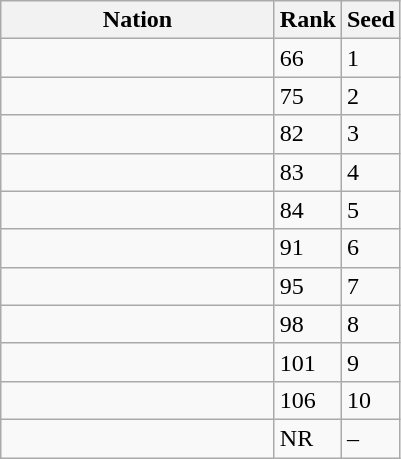<table class="wikitable">
<tr>
<th width="175">Nation</th>
<th>Rank</th>
<th>Seed</th>
</tr>
<tr>
<td></td>
<td>66</td>
<td>1</td>
</tr>
<tr>
<td></td>
<td>75</td>
<td>2</td>
</tr>
<tr>
<td></td>
<td>82</td>
<td>3</td>
</tr>
<tr>
<td></td>
<td>83</td>
<td>4</td>
</tr>
<tr>
<td></td>
<td>84</td>
<td>5</td>
</tr>
<tr>
<td></td>
<td>91</td>
<td>6</td>
</tr>
<tr>
<td></td>
<td>95</td>
<td>7</td>
</tr>
<tr>
<td></td>
<td>98</td>
<td>8</td>
</tr>
<tr>
<td></td>
<td>101</td>
<td>9</td>
</tr>
<tr>
<td></td>
<td>106</td>
<td>10</td>
</tr>
<tr>
<td></td>
<td>NR</td>
<td>–</td>
</tr>
</table>
